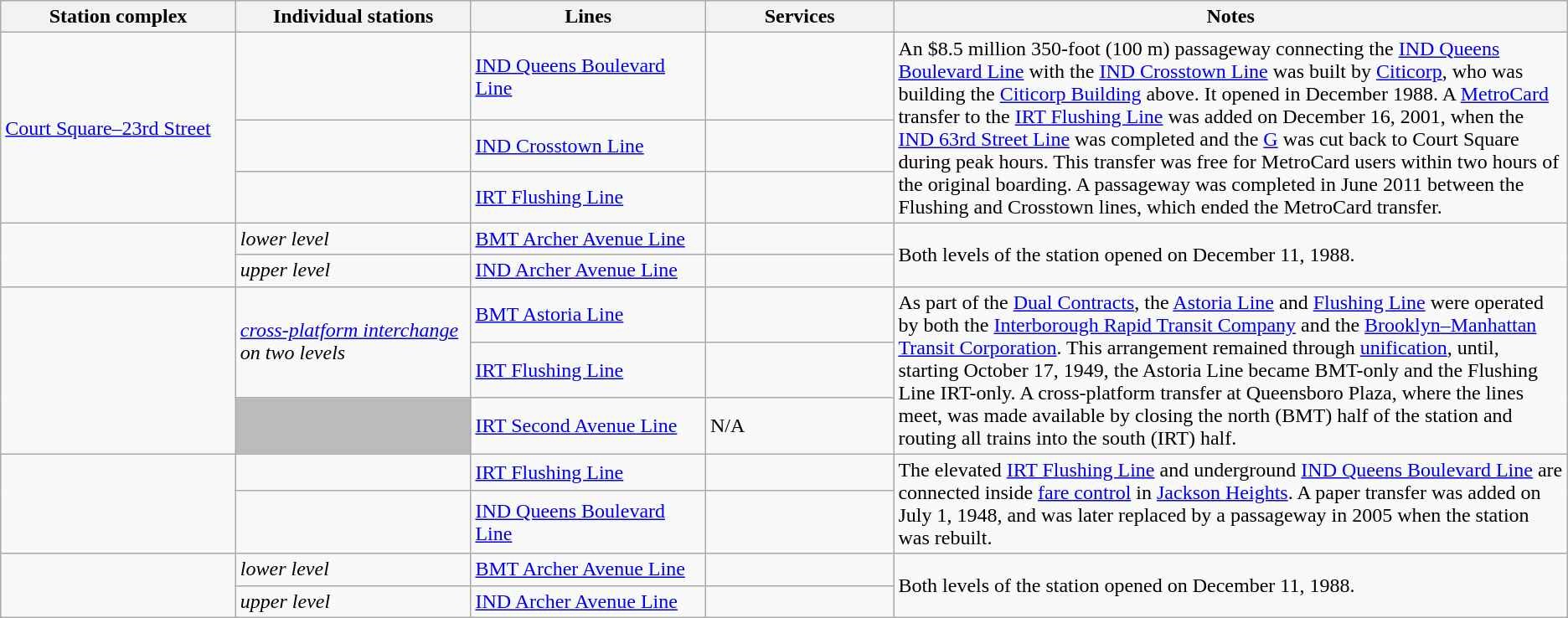<table class="wikitable">
<tr>
<th width=15%>Station complex</th>
<th width=15%>Individual stations</th>
<th width=15%>Lines</th>
<th width=12%>Services</th>
<th width=43%>Notes</th>
</tr>
<tr>
<td rowspan=3><a href='#'>Court Square–23rd Street</a></td>
<td></td>
<td><a href='#'>IND Queens Boulevard Line</a></td>
<td></td>
<td rowspan=3>An $8.5 million 350-foot (100 m) passageway connecting the <a href='#'>IND Queens Boulevard Line</a> with the <a href='#'>IND Crosstown Line</a> was built by <a href='#'>Citicorp</a>, who was building the <a href='#'>Citicorp Building</a> above. It opened in December 1988. A <a href='#'>MetroCard</a> transfer to the <a href='#'>IRT Flushing Line</a> was added on December 16, 2001, when the <a href='#'>IND 63rd Street Line</a> was completed and the <a href='#'>G</a> was cut back to Court Square during peak hours. This transfer was free for MetroCard users within two hours of the original boarding. A passageway was completed in June 2011 between the Flushing and Crosstown lines, which ended the MetroCard transfer.</td>
</tr>
<tr>
<td></td>
<td><a href='#'>IND Crosstown Line</a></td>
<td></td>
</tr>
<tr>
<td></td>
<td><a href='#'>IRT Flushing Line</a></td>
<td></td>
</tr>
<tr>
<td rowspan=2></td>
<td><em>lower level</em></td>
<td><a href='#'>BMT Archer Avenue Line</a></td>
<td></td>
<td rowspan=2>Both levels of the station opened on December 11, 1988.</td>
</tr>
<tr>
<td><em>upper level</em></td>
<td><a href='#'>IND Archer Avenue Line</a></td>
<td></td>
</tr>
<tr>
<td rowspan=3></td>
<td rowspan=2><em><a href='#'>cross-platform interchange</a> on two levels</em></td>
<td><a href='#'>BMT Astoria Line</a></td>
<td></td>
<td rowspan=3>As part of the <a href='#'>Dual Contracts</a>, the <a href='#'>Astoria Line</a> and <a href='#'>Flushing Line</a> were operated by both the <a href='#'>Interborough Rapid Transit Company</a> and the <a href='#'>Brooklyn–Manhattan Transit Corporation</a>. This arrangement remained through <a href='#'>unification</a>, until, starting October 17, 1949, the Astoria Line became BMT-only and the Flushing Line IRT-only. A cross-platform transfer at Queensboro Plaza, where the lines meet, was made available by closing the north (BMT) half of the station and routing all trains into the south (IRT) half.</td>
</tr>
<tr>
<td><a href='#'>IRT Flushing Line</a></td>
<td></td>
</tr>
<tr>
<td bgcolor="#BBBBBB"></td>
<td><a href='#'>IRT Second Avenue Line</a></td>
<td>N/A</td>
</tr>
<tr>
<td rowspan=2></td>
<td></td>
<td><a href='#'>IRT Flushing Line</a></td>
<td></td>
<td rowspan=2>The elevated <a href='#'>IRT Flushing Line</a> and underground <a href='#'>IND Queens Boulevard Line</a> are connected inside <a href='#'>fare control</a> in <a href='#'>Jackson Heights</a>. A paper transfer was added on July 1, 1948, and was later replaced by a passageway in 2005 when the station was rebuilt.</td>
</tr>
<tr>
<td></td>
<td><a href='#'>IND Queens Boulevard Line</a></td>
<td></td>
</tr>
<tr>
<td rowspan=2></td>
<td><em>lower level</em></td>
<td><a href='#'>BMT Archer Avenue Line</a></td>
<td></td>
<td rowspan=2>Both levels of the station opened on December 11, 1988.</td>
</tr>
<tr>
<td><em>upper level</em></td>
<td><a href='#'>IND Archer Avenue Line</a></td>
<td></td>
</tr>
</table>
